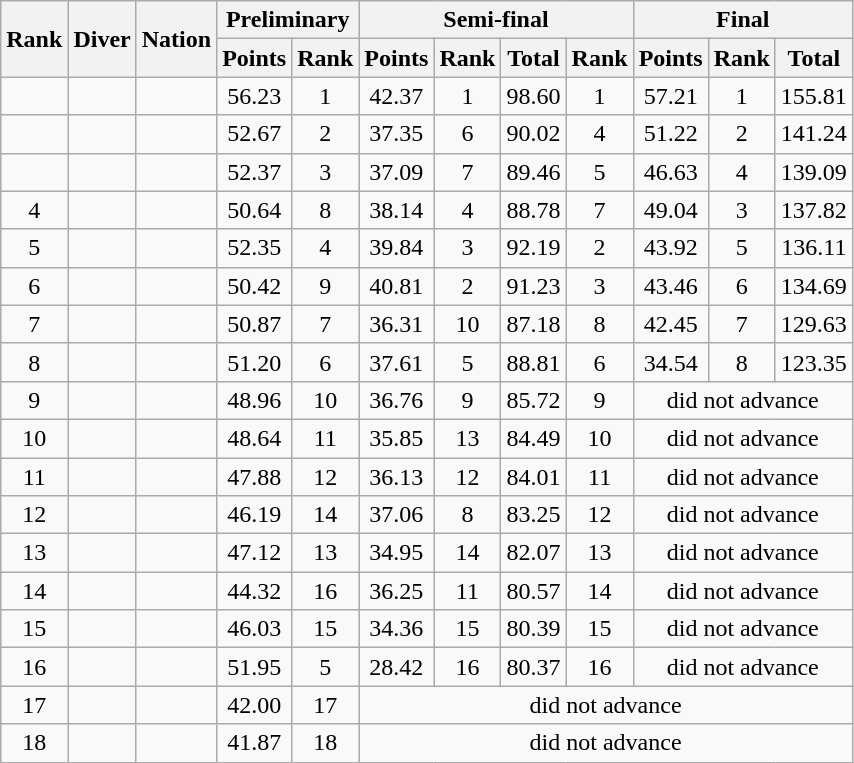<table class="wikitable sortable" style="text-align:center;">
<tr>
<th rowspan=2>Rank</th>
<th rowspan=2>Diver</th>
<th rowspan=2>Nation</th>
<th colspan=2>Preliminary</th>
<th colspan=4>Semi-final</th>
<th colspan=3>Final</th>
</tr>
<tr>
<th>Points</th>
<th>Rank</th>
<th>Points</th>
<th>Rank</th>
<th>Total</th>
<th>Rank</th>
<th>Points</th>
<th>Rank</th>
<th>Total</th>
</tr>
<tr>
<td></td>
<td align=left></td>
<td align=left></td>
<td>56.23</td>
<td>1</td>
<td>42.37</td>
<td>1</td>
<td>98.60</td>
<td>1</td>
<td>57.21</td>
<td>1</td>
<td>155.81</td>
</tr>
<tr>
<td></td>
<td align=left></td>
<td align=left></td>
<td>52.67</td>
<td>2</td>
<td>37.35</td>
<td>6</td>
<td>90.02</td>
<td>4</td>
<td>51.22</td>
<td>2</td>
<td>141.24</td>
</tr>
<tr>
<td></td>
<td align=left></td>
<td align=left></td>
<td>52.37</td>
<td>3</td>
<td>37.09</td>
<td>7</td>
<td>89.46</td>
<td>5</td>
<td>46.63</td>
<td>4</td>
<td>139.09</td>
</tr>
<tr>
<td>4</td>
<td align=left></td>
<td align=left></td>
<td>50.64</td>
<td>8</td>
<td>38.14</td>
<td>4</td>
<td>88.78</td>
<td>7</td>
<td>49.04</td>
<td>3</td>
<td>137.82</td>
</tr>
<tr>
<td>5</td>
<td align=left></td>
<td align=left></td>
<td>52.35</td>
<td>4</td>
<td>39.84</td>
<td>3</td>
<td>92.19</td>
<td>2</td>
<td>43.92</td>
<td>5</td>
<td>136.11</td>
</tr>
<tr>
<td>6</td>
<td align=left></td>
<td align=left></td>
<td>50.42</td>
<td>9</td>
<td>40.81</td>
<td>2</td>
<td>91.23</td>
<td>3</td>
<td>43.46</td>
<td>6</td>
<td>134.69</td>
</tr>
<tr>
<td>7</td>
<td align=left></td>
<td align=left></td>
<td>50.87</td>
<td>7</td>
<td>36.31</td>
<td>10</td>
<td>87.18</td>
<td>8</td>
<td>42.45</td>
<td>7</td>
<td>129.63</td>
</tr>
<tr>
<td>8</td>
<td align=left></td>
<td align=left></td>
<td>51.20</td>
<td>6</td>
<td>37.61</td>
<td>5</td>
<td>88.81</td>
<td>6</td>
<td>34.54</td>
<td>8</td>
<td>123.35</td>
</tr>
<tr>
<td>9</td>
<td align=left></td>
<td align=left></td>
<td>48.96</td>
<td>10</td>
<td>36.76</td>
<td>9</td>
<td>85.72</td>
<td>9</td>
<td colspan=3>did not advance</td>
</tr>
<tr>
<td>10</td>
<td align=left></td>
<td align=left></td>
<td>48.64</td>
<td>11</td>
<td>35.85</td>
<td>13</td>
<td>84.49</td>
<td>10</td>
<td colspan=3>did not advance</td>
</tr>
<tr>
<td>11</td>
<td align=left></td>
<td align=left></td>
<td>47.88</td>
<td>12</td>
<td>36.13</td>
<td>12</td>
<td>84.01</td>
<td>11</td>
<td colspan=3>did not advance</td>
</tr>
<tr>
<td>12</td>
<td align=left></td>
<td align=left></td>
<td>46.19</td>
<td>14</td>
<td>37.06</td>
<td>8</td>
<td>83.25</td>
<td>12</td>
<td colspan=3>did not advance</td>
</tr>
<tr>
<td>13</td>
<td align=left></td>
<td align=left></td>
<td>47.12</td>
<td>13</td>
<td>34.95</td>
<td>14</td>
<td>82.07</td>
<td>13</td>
<td colspan=3>did not advance</td>
</tr>
<tr>
<td>14</td>
<td align=left></td>
<td align=left></td>
<td>44.32</td>
<td>16</td>
<td>36.25</td>
<td>11</td>
<td>80.57</td>
<td>14</td>
<td colspan=3>did not advance</td>
</tr>
<tr>
<td>15</td>
<td align=left></td>
<td align=left></td>
<td>46.03</td>
<td>15</td>
<td>34.36</td>
<td>15</td>
<td>80.39</td>
<td>15</td>
<td colspan=3>did not advance</td>
</tr>
<tr>
<td>16</td>
<td align=left></td>
<td align=left></td>
<td>51.95</td>
<td>5</td>
<td>28.42</td>
<td>16</td>
<td>80.37</td>
<td>16</td>
<td colspan=3>did not advance</td>
</tr>
<tr>
<td>17</td>
<td align=left></td>
<td align=left></td>
<td>42.00</td>
<td>17</td>
<td colspan=7>did not advance</td>
</tr>
<tr>
<td>18</td>
<td align=left></td>
<td align=left></td>
<td>41.87</td>
<td>18</td>
<td colspan=7>did not advance</td>
</tr>
</table>
